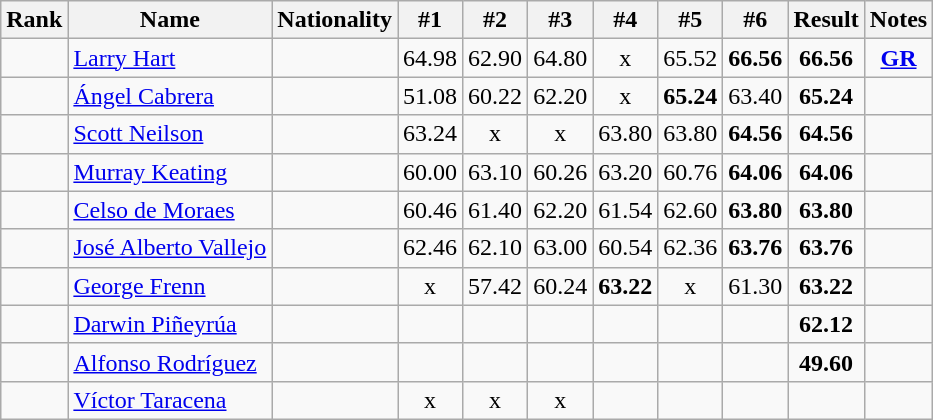<table class="wikitable sortable" style="text-align:center">
<tr>
<th>Rank</th>
<th>Name</th>
<th>Nationality</th>
<th>#1</th>
<th>#2</th>
<th>#3</th>
<th>#4</th>
<th>#5</th>
<th>#6</th>
<th>Result</th>
<th>Notes</th>
</tr>
<tr>
<td></td>
<td align=left><a href='#'>Larry Hart</a></td>
<td align=left></td>
<td>64.98</td>
<td>62.90</td>
<td>64.80</td>
<td>x</td>
<td>65.52</td>
<td><strong>66.56</strong></td>
<td><strong>66.56</strong></td>
<td><strong><a href='#'>GR</a></strong></td>
</tr>
<tr>
<td></td>
<td align=left><a href='#'>Ángel Cabrera</a></td>
<td align=left></td>
<td>51.08</td>
<td>60.22</td>
<td>62.20</td>
<td>x</td>
<td><strong>65.24</strong></td>
<td>63.40</td>
<td><strong>65.24</strong></td>
<td></td>
</tr>
<tr>
<td></td>
<td align=left><a href='#'>Scott Neilson</a></td>
<td align=left></td>
<td>63.24</td>
<td>x</td>
<td>x</td>
<td>63.80</td>
<td>63.80</td>
<td><strong>64.56</strong></td>
<td><strong>64.56</strong></td>
<td></td>
</tr>
<tr>
<td></td>
<td align=left><a href='#'>Murray Keating</a></td>
<td align=left></td>
<td>60.00</td>
<td>63.10</td>
<td>60.26</td>
<td>63.20</td>
<td>60.76</td>
<td><strong>64.06</strong></td>
<td><strong>64.06</strong></td>
<td></td>
</tr>
<tr>
<td></td>
<td align=left><a href='#'>Celso de Moraes</a></td>
<td align=left></td>
<td>60.46</td>
<td>61.40</td>
<td>62.20</td>
<td>61.54</td>
<td>62.60</td>
<td><strong>63.80</strong></td>
<td><strong>63.80</strong></td>
<td></td>
</tr>
<tr>
<td></td>
<td align=left><a href='#'>José Alberto Vallejo</a></td>
<td align=left></td>
<td>62.46</td>
<td>62.10</td>
<td>63.00</td>
<td>60.54</td>
<td>62.36</td>
<td><strong>63.76</strong></td>
<td><strong>63.76</strong></td>
<td></td>
</tr>
<tr>
<td></td>
<td align=left><a href='#'>George Frenn</a></td>
<td align=left></td>
<td>x</td>
<td>57.42</td>
<td>60.24</td>
<td><strong>63.22</strong></td>
<td>x</td>
<td>61.30</td>
<td><strong>63.22</strong></td>
<td></td>
</tr>
<tr>
<td></td>
<td align=left><a href='#'>Darwin Piñeyrúa</a></td>
<td align=left></td>
<td></td>
<td></td>
<td></td>
<td></td>
<td></td>
<td></td>
<td><strong>62.12</strong></td>
<td></td>
</tr>
<tr>
<td></td>
<td align=left><a href='#'>Alfonso Rodríguez</a></td>
<td align=left></td>
<td></td>
<td></td>
<td></td>
<td></td>
<td></td>
<td></td>
<td><strong>49.60</strong></td>
<td></td>
</tr>
<tr>
<td></td>
<td align=left><a href='#'>Víctor Taracena</a></td>
<td align=left></td>
<td>x</td>
<td>x</td>
<td>x</td>
<td></td>
<td></td>
<td></td>
<td><strong></strong></td>
<td></td>
</tr>
</table>
